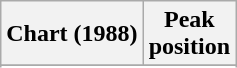<table class="wikitable sortable">
<tr>
<th scope="col">Chart (1988)</th>
<th scope="col">Peak<br>position</th>
</tr>
<tr>
</tr>
<tr>
</tr>
</table>
